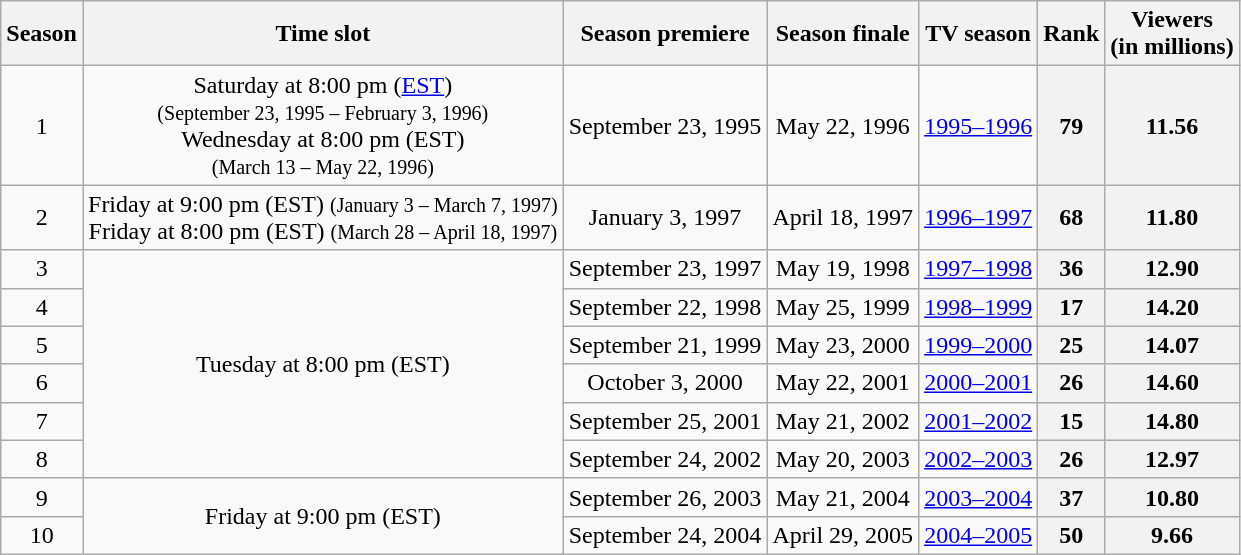<table style="text-align:center;" class="wikitable">
<tr>
<th>Season</th>
<th>Time slot</th>
<th>Season premiere</th>
<th>Season finale</th>
<th>TV season</th>
<th>Rank</th>
<th>Viewers<br>(in millions)</th>
</tr>
<tr>
<td>1</td>
<td>Saturday at 8:00 pm (<a href='#'>EST</a>)<br><small>(September 23, 1995 – February 3, 1996)</small><br>Wednesday at 8:00 pm (EST)<br><small>(March 13 – May 22, 1996)</small></td>
<td>September 23, 1995</td>
<td>May 22, 1996</td>
<td><a href='#'>1995–1996</a></td>
<th style="text-align:center">79</th>
<th style="text-align:center">11.56</th>
</tr>
<tr style="background:#f9f9f9;">
<td>2</td>
<td>Friday at 9:00 pm (EST) <small>(January 3 – March 7, 1997)</small><br>Friday at 8:00 pm (EST) <small>(March 28 – April 18, 1997)</small></td>
<td>January 3, 1997</td>
<td>April 18, 1997</td>
<td><a href='#'>1996–1997</a></td>
<th style="text-align:center">68</th>
<th style="text-align:center">11.80</th>
</tr>
<tr style="background:#f9f9f9;">
<td>3</td>
<td rowspan="6">Tuesday at 8:00 pm (EST)</td>
<td>September 23, 1997</td>
<td>May 19, 1998</td>
<td><a href='#'>1997–1998</a></td>
<th style="text-align:center">36</th>
<th style="text-align:center">12.90</th>
</tr>
<tr style="background:#f9f9f9;">
<td>4</td>
<td>September 22, 1998</td>
<td>May 25, 1999</td>
<td><a href='#'>1998–1999</a></td>
<th style="text-align:center">17</th>
<th style="text-align:center">14.20</th>
</tr>
<tr style="background:#f9f9f9;">
<td>5</td>
<td>September 21, 1999</td>
<td>May 23, 2000</td>
<td><a href='#'>1999–2000</a></td>
<th style="text-align:center">25</th>
<th style="text-align:center">14.07</th>
</tr>
<tr style="background:#f9f9f9;">
<td>6</td>
<td>October 3, 2000</td>
<td>May 22, 2001</td>
<td><a href='#'>2000–2001</a></td>
<th style="text-align:center">26</th>
<th style="text-align:center">14.60</th>
</tr>
<tr style="background:#f9f9f9;">
<td>7</td>
<td>September 25, 2001</td>
<td>May 21, 2002</td>
<td><a href='#'>2001–2002</a></td>
<th style="text-align:center">15</th>
<th style="text-align:center">14.80</th>
</tr>
<tr>
<td>8</td>
<td>September 24, 2002</td>
<td>May 20, 2003</td>
<td><a href='#'>2002–2003</a></td>
<th style="text-align:center">26</th>
<th style="text-align:center">12.97</th>
</tr>
<tr>
<td>9</td>
<td rowspan="2">Friday at 9:00 pm (EST)</td>
<td>September 26, 2003</td>
<td>May 21, 2004</td>
<td><a href='#'>2003–2004</a></td>
<th style="text-align:center">37</th>
<th style="text-align:center">10.80</th>
</tr>
<tr>
<td>10</td>
<td>September 24, 2004</td>
<td>April 29, 2005</td>
<td><a href='#'>2004–2005</a></td>
<th style="text-align:center">50</th>
<th style="text-align:center">9.66</th>
</tr>
</table>
